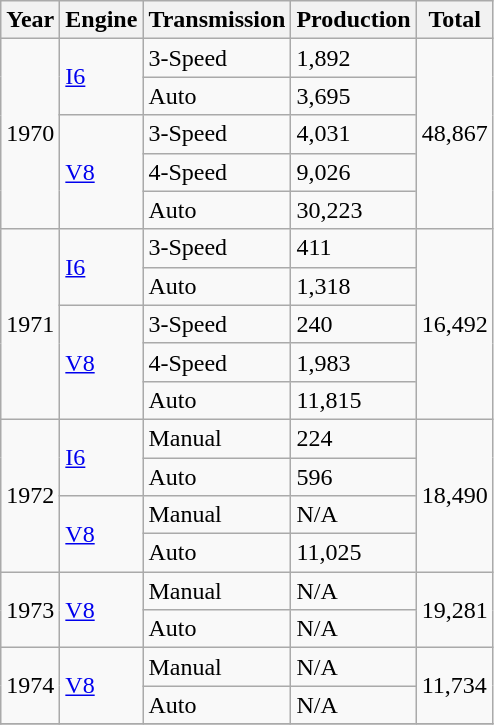<table class="wikitable">
<tr>
<th>Year</th>
<th>Engine</th>
<th>Transmission</th>
<th>Production</th>
<th>Total</th>
</tr>
<tr>
<td rowspan=5>1970</td>
<td rowspan= 2><a href='#'>I6</a></td>
<td>3-Speed</td>
<td>1,892</td>
<td rowspan=5>48,867</td>
</tr>
<tr>
<td>Auto</td>
<td>3,695</td>
</tr>
<tr>
<td rowspan= 3><a href='#'>V8</a></td>
<td>3-Speed</td>
<td>4,031</td>
</tr>
<tr>
<td>4-Speed</td>
<td>9,026</td>
</tr>
<tr>
<td>Auto</td>
<td>30,223</td>
</tr>
<tr>
<td rowspan=5>1971</td>
<td rowspan= 2><a href='#'>I6</a></td>
<td>3-Speed</td>
<td>411</td>
<td rowspan=5>16,492</td>
</tr>
<tr>
<td>Auto</td>
<td>1,318</td>
</tr>
<tr>
<td rowspan= 3><a href='#'>V8</a></td>
<td>3-Speed</td>
<td>240</td>
</tr>
<tr>
<td>4-Speed</td>
<td>1,983</td>
</tr>
<tr>
<td>Auto</td>
<td>11,815</td>
</tr>
<tr>
<td rowspan=4>1972</td>
<td rowspan= 2><a href='#'>I6</a></td>
<td>Manual</td>
<td>224</td>
<td rowspan=4>18,490</td>
</tr>
<tr>
<td>Auto</td>
<td>596</td>
</tr>
<tr>
<td rowspan= 2><a href='#'>V8</a></td>
<td>Manual</td>
<td>N/A</td>
</tr>
<tr>
<td>Auto</td>
<td>11,025</td>
</tr>
<tr>
<td rowspan=2>1973</td>
<td rowspan= 2><a href='#'>V8</a></td>
<td>Manual</td>
<td>N/A</td>
<td rowspan=2>19,281</td>
</tr>
<tr>
<td>Auto</td>
<td>N/A</td>
</tr>
<tr>
<td rowspan=2>1974</td>
<td rowspan= 2><a href='#'>V8</a></td>
<td>Manual</td>
<td>N/A</td>
<td rowspan=2>11,734</td>
</tr>
<tr>
<td>Auto</td>
<td>N/A</td>
</tr>
<tr>
</tr>
</table>
